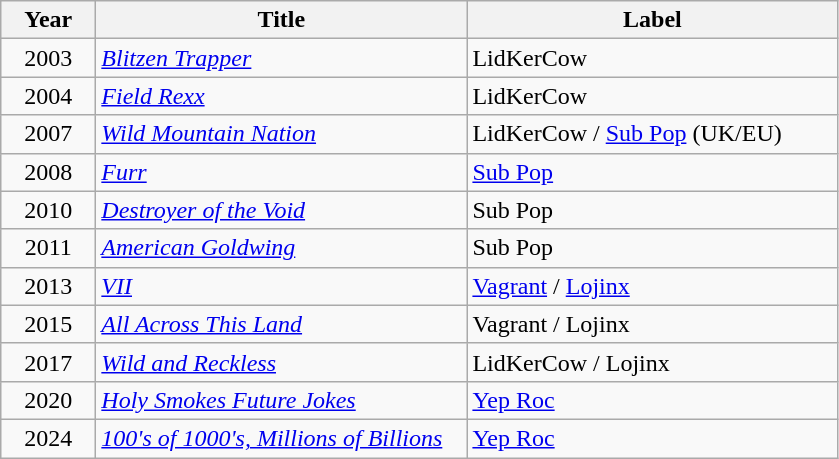<table class="wikitable">
<tr>
<th style="width:3.5em;">Year</th>
<th style="width:15em;">Title</th>
<th style="width:15em;">Label</th>
</tr>
<tr>
<td style="text-align:center;">2003</td>
<td><em><a href='#'>Blitzen Trapper</a></em></td>
<td>LidKerCow</td>
</tr>
<tr>
<td style="text-align:center;">2004</td>
<td><em><a href='#'>Field Rexx</a></em></td>
<td>LidKerCow</td>
</tr>
<tr>
<td style="text-align:center;">2007</td>
<td><em><a href='#'>Wild Mountain Nation</a></em></td>
<td>LidKerCow  / <a href='#'>Sub Pop</a> (UK/EU)</td>
</tr>
<tr>
<td style="text-align:center;">2008</td>
<td><em><a href='#'>Furr</a></em></td>
<td><a href='#'>Sub Pop</a></td>
</tr>
<tr>
<td style="text-align:center;">2010</td>
<td><em><a href='#'>Destroyer of the Void</a></em></td>
<td>Sub Pop</td>
</tr>
<tr>
<td style="text-align:center;">2011</td>
<td><em><a href='#'>American Goldwing</a></em></td>
<td>Sub Pop</td>
</tr>
<tr>
<td style="text-align:center;">2013</td>
<td><em><a href='#'>VII</a></em></td>
<td><a href='#'>Vagrant</a> / <a href='#'>Lojinx</a></td>
</tr>
<tr>
<td style="text-align:center;">2015</td>
<td><em><a href='#'>All Across This Land</a></em></td>
<td>Vagrant / Lojinx</td>
</tr>
<tr>
<td style="text-align:center;">2017</td>
<td><em><a href='#'>Wild and Reckless</a></em></td>
<td>LidKerCow / Lojinx</td>
</tr>
<tr>
<td style="text-align:center;">2020</td>
<td><em><a href='#'>Holy Smokes Future Jokes</a></em></td>
<td><a href='#'>Yep Roc</a></td>
</tr>
<tr>
<td style="text-align:center;">2024</td>
<td><em><a href='#'>100's of 1000's, Millions of Billions</a></em></td>
<td><a href='#'>Yep Roc</a></td>
</tr>
</table>
